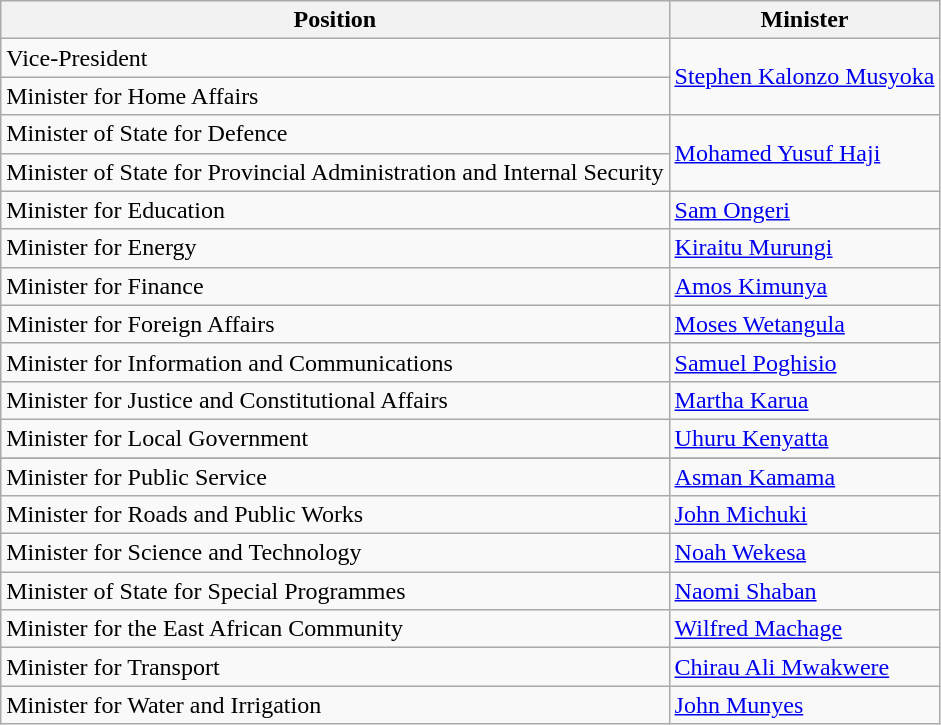<table class=wikitable>
<tr>
<th>Position</th>
<th>Minister</th>
</tr>
<tr>
<td>Vice-President</td>
<td rowspan=2><a href='#'>Stephen Kalonzo Musyoka</a></td>
</tr>
<tr>
<td>Minister for Home Affairs</td>
</tr>
<tr>
<td>Minister of State for Defence</td>
<td rowspan=2><a href='#'>Mohamed Yusuf Haji</a></td>
</tr>
<tr>
<td>Minister of State for Provincial Administration and Internal Security</td>
</tr>
<tr>
<td>Minister for Education</td>
<td><a href='#'>Sam Ongeri</a></td>
</tr>
<tr>
<td>Minister for Energy</td>
<td><a href='#'>Kiraitu Murungi</a></td>
</tr>
<tr>
<td>Minister for Finance</td>
<td><a href='#'>Amos Kimunya</a></td>
</tr>
<tr>
<td>Minister for Foreign Affairs</td>
<td><a href='#'>Moses Wetangula</a></td>
</tr>
<tr>
<td>Minister for Information and Communications</td>
<td><a href='#'>Samuel Poghisio</a></td>
</tr>
<tr>
<td>Minister for Justice and Constitutional Affairs</td>
<td><a href='#'>Martha Karua</a></td>
</tr>
<tr>
<td>Minister for Local Government</td>
<td><a href='#'>Uhuru Kenyatta</a></td>
</tr>
<tr>
</tr>
<tr>
<td>Minister for Public Service</td>
<td><a href='#'>Asman Kamama</a></td>
</tr>
<tr>
<td>Minister for Roads and Public Works</td>
<td><a href='#'>John Michuki</a></td>
</tr>
<tr>
<td>Minister for Science and Technology</td>
<td><a href='#'>Noah Wekesa</a></td>
</tr>
<tr>
<td>Minister of State for Special Programmes</td>
<td><a href='#'>Naomi Shaban</a></td>
</tr>
<tr>
<td>Minister for the East African Community</td>
<td><a href='#'>Wilfred Machage</a></td>
</tr>
<tr>
<td>Minister for Transport</td>
<td><a href='#'>Chirau Ali Mwakwere</a></td>
</tr>
<tr>
<td>Minister for Water and Irrigation</td>
<td><a href='#'>John Munyes</a></td>
</tr>
</table>
